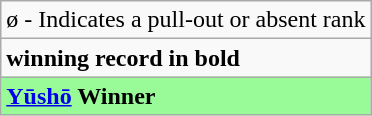<table class="wikitable">
<tr>
<td>ø - Indicates a pull-out or absent rank</td>
</tr>
<tr>
<td><strong>winning record in bold</strong></td>
</tr>
<tr>
<td style="background: PaleGreen;"><strong><a href='#'>Yūshō</a> Winner</strong></td>
</tr>
</table>
